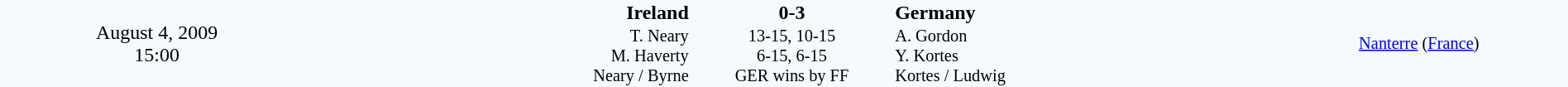<table style="width: 100%; background:#F5FAFF;" cellspacing="0">
<tr>
<td align=center rowspan=3 width=20%>August 4, 2009<br>15:00</td>
</tr>
<tr>
<td width=24% align=right><strong>Ireland</strong></td>
<td align=center width=13%><strong>0-3</strong></td>
<td width=24%><strong>Germany</strong></td>
<td style=font-size:85% rowspan=3 valign=middle align=center><a href='#'>Nanterre</a> (<a href='#'>France</a>)</td>
</tr>
<tr style=font-size:85%>
<td align=right valign=top>T. Neary<br>M. Haverty<br>Neary / Byrne</td>
<td align=center>13-15, 10-15<br>6-15, 6-15<br>GER wins by FF</td>
<td valign=top>A. Gordon<br>Y. Kortes<br>Kortes / Ludwig</td>
</tr>
</table>
